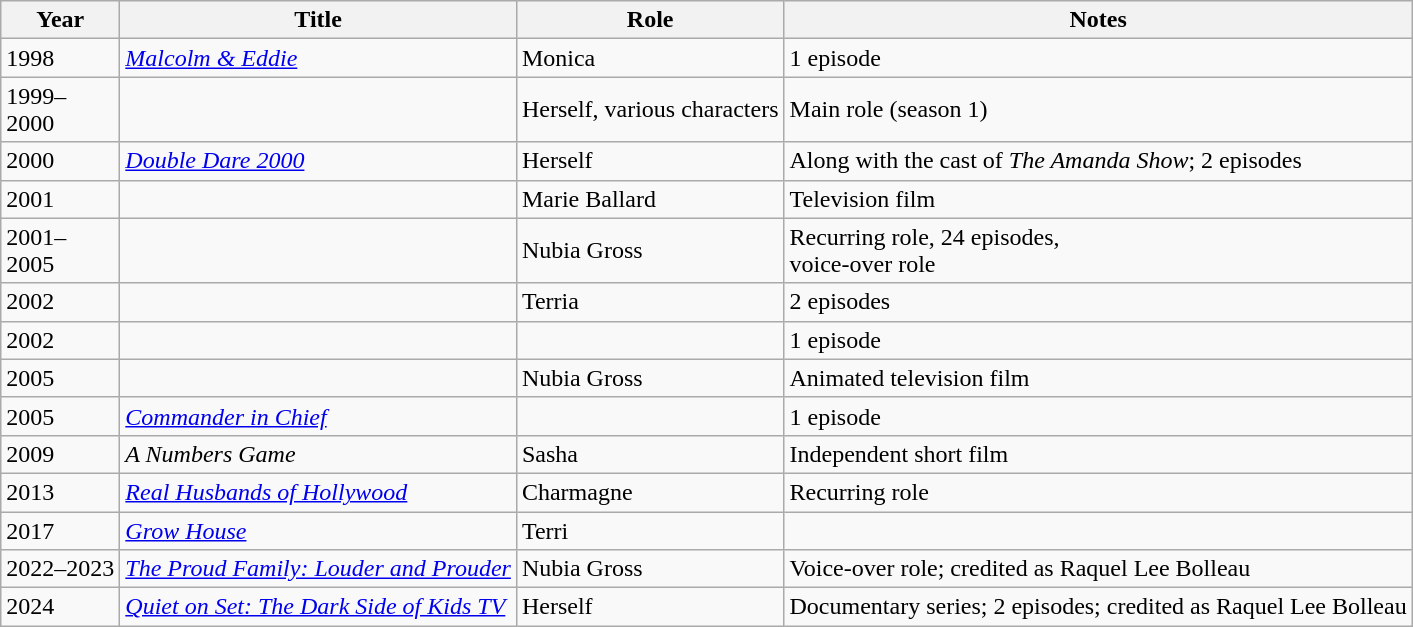<table class="wikitable sortable">
<tr>
<th>Year</th>
<th>Title</th>
<th>Role</th>
<th class="unsortable">Notes</th>
</tr>
<tr>
<td>1998</td>
<td><em><a href='#'>Malcolm & Eddie</a></em></td>
<td>Monica</td>
<td>1 episode</td>
</tr>
<tr>
<td>1999–<br>2000</td>
<td><em></em></td>
<td>Herself, various characters</td>
<td>Main role (season 1)</td>
</tr>
<tr>
<td>2000</td>
<td><em><a href='#'>Double Dare 2000</a></em></td>
<td>Herself</td>
<td>Along with the cast of <em>The Amanda Show</em>; 2 episodes</td>
</tr>
<tr>
<td>2001</td>
<td><em></em></td>
<td>Marie Ballard</td>
<td>Television film</td>
</tr>
<tr>
<td>2001–<br>2005</td>
<td><em></em></td>
<td>Nubia Gross</td>
<td>Recurring role, 24 episodes,<br>voice-over role</td>
</tr>
<tr>
<td>2002</td>
<td><em></em></td>
<td>Terria</td>
<td>2 episodes</td>
</tr>
<tr>
<td>2002</td>
<td><em></em></td>
<td></td>
<td>1 episode</td>
</tr>
<tr>
<td>2005</td>
<td><em></em></td>
<td>Nubia Gross</td>
<td>Animated television film</td>
</tr>
<tr>
<td>2005</td>
<td><em><a href='#'>Commander in Chief</a></em></td>
<td></td>
<td>1 episode</td>
</tr>
<tr>
<td>2009</td>
<td><em>A Numbers Game</em></td>
<td>Sasha</td>
<td>Independent short film</td>
</tr>
<tr>
<td>2013</td>
<td><em><a href='#'>Real Husbands of Hollywood</a></em></td>
<td>Charmagne</td>
<td>Recurring role</td>
</tr>
<tr>
<td>2017</td>
<td><em><a href='#'>Grow House</a></em></td>
<td>Terri</td>
<td></td>
</tr>
<tr>
<td>2022–2023</td>
<td><em><a href='#'>The Proud Family: Louder and Prouder</a></em></td>
<td>Nubia Gross</td>
<td>Voice-over role; credited as Raquel Lee Bolleau</td>
</tr>
<tr>
<td>2024</td>
<td><em><a href='#'>Quiet on Set: The Dark Side of Kids TV</a></em></td>
<td>Herself</td>
<td>Documentary series; 2 episodes; credited as Raquel Lee Bolleau</td>
</tr>
</table>
